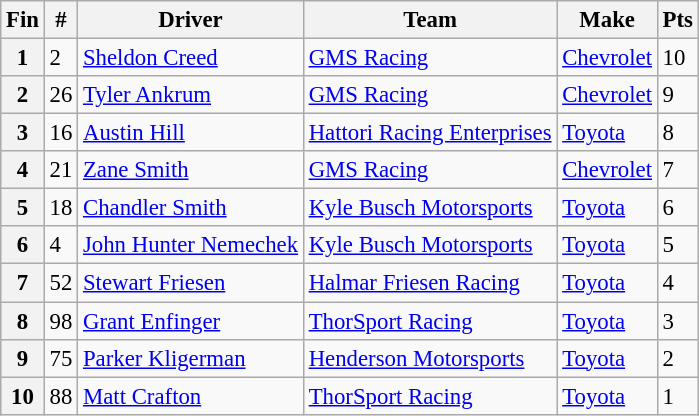<table class="wikitable" style="font-size: 95%;">
<tr>
<th>Fin</th>
<th>#</th>
<th>Driver</th>
<th>Team</th>
<th>Make</th>
<th>Pts</th>
</tr>
<tr>
<th>1</th>
<td>2</td>
<td><a href='#'>Sheldon Creed</a></td>
<td><a href='#'>GMS Racing</a></td>
<td><a href='#'>Chevrolet</a></td>
<td>10</td>
</tr>
<tr>
<th>2</th>
<td>26</td>
<td><a href='#'>Tyler Ankrum</a></td>
<td><a href='#'>GMS Racing</a></td>
<td><a href='#'>Chevrolet</a></td>
<td>9</td>
</tr>
<tr>
<th>3</th>
<td>16</td>
<td><a href='#'>Austin Hill</a></td>
<td><a href='#'>Hattori Racing Enterprises</a></td>
<td><a href='#'>Toyota</a></td>
<td>8</td>
</tr>
<tr>
<th>4</th>
<td>21</td>
<td><a href='#'>Zane Smith</a></td>
<td><a href='#'>GMS Racing</a></td>
<td><a href='#'>Chevrolet</a></td>
<td>7</td>
</tr>
<tr>
<th>5</th>
<td>18</td>
<td><a href='#'>Chandler Smith</a></td>
<td><a href='#'>Kyle Busch Motorsports</a></td>
<td><a href='#'>Toyota</a></td>
<td>6</td>
</tr>
<tr>
<th>6</th>
<td>4</td>
<td><a href='#'>John Hunter Nemechek</a></td>
<td><a href='#'>Kyle Busch Motorsports</a></td>
<td><a href='#'>Toyota</a></td>
<td>5</td>
</tr>
<tr>
<th>7</th>
<td>52</td>
<td><a href='#'>Stewart Friesen</a></td>
<td><a href='#'>Halmar Friesen Racing</a></td>
<td><a href='#'>Toyota</a></td>
<td>4</td>
</tr>
<tr>
<th>8</th>
<td>98</td>
<td><a href='#'>Grant Enfinger</a></td>
<td><a href='#'>ThorSport Racing</a></td>
<td><a href='#'>Toyota</a></td>
<td>3</td>
</tr>
<tr>
<th>9</th>
<td>75</td>
<td><a href='#'>Parker Kligerman</a></td>
<td><a href='#'>Henderson Motorsports</a></td>
<td><a href='#'>Toyota</a></td>
<td>2</td>
</tr>
<tr>
<th>10</th>
<td>88</td>
<td><a href='#'>Matt Crafton</a></td>
<td><a href='#'>ThorSport Racing</a></td>
<td><a href='#'>Toyota</a></td>
<td>1</td>
</tr>
</table>
